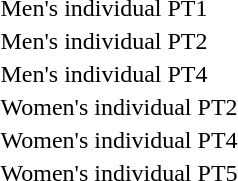<table>
<tr>
<td>Men's individual PT1<br></td>
<td></td>
<td></td>
<td></td>
</tr>
<tr>
<td>Men's individual PT2<br></td>
<td></td>
<td></td>
<td></td>
</tr>
<tr>
<td>Men's individual PT4<br></td>
<td></td>
<td></td>
<td></td>
</tr>
<tr>
<td>Women's individual PT2<br></td>
<td></td>
<td></td>
<td></td>
</tr>
<tr>
<td>Women's individual PT4<br></td>
<td></td>
<td></td>
<td></td>
</tr>
<tr>
<td>Women's individual PT5<br></td>
<td></td>
<td></td>
<td></td>
</tr>
</table>
